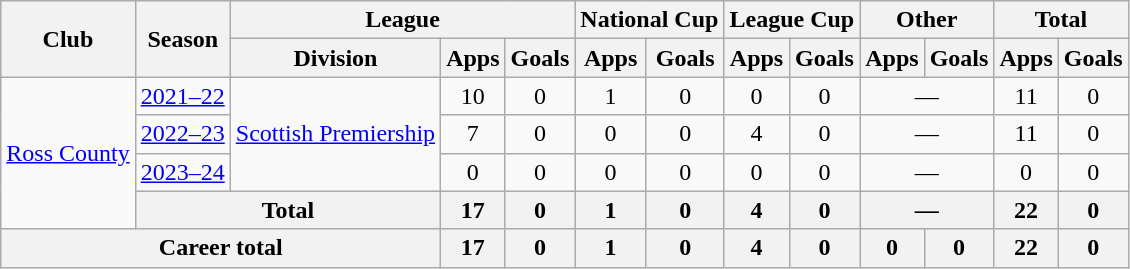<table class=wikitable style="text-align: center">
<tr>
<th rowspan=2>Club</th>
<th rowspan=2>Season</th>
<th colspan=3>League</th>
<th colspan=2>National Cup</th>
<th colspan=2>League Cup</th>
<th colspan=2>Other</th>
<th colspan=2>Total</th>
</tr>
<tr>
<th>Division</th>
<th>Apps</th>
<th>Goals</th>
<th>Apps</th>
<th>Goals</th>
<th>Apps</th>
<th>Goals</th>
<th>Apps</th>
<th>Goals</th>
<th>Apps</th>
<th>Goals</th>
</tr>
<tr>
<td rowspan=4><a href='#'>Ross County</a></td>
<td><a href='#'>2021–22</a></td>
<td rowspan=3><a href='#'>Scottish Premiership</a></td>
<td>10</td>
<td>0</td>
<td>1</td>
<td>0</td>
<td>0</td>
<td>0</td>
<td colspan="2">—</td>
<td>11</td>
<td>0</td>
</tr>
<tr>
<td><a href='#'>2022–23</a></td>
<td>7</td>
<td>0</td>
<td>0</td>
<td>0</td>
<td>4</td>
<td>0</td>
<td colspan="2">—</td>
<td>11</td>
<td>0</td>
</tr>
<tr>
<td><a href='#'>2023–24</a></td>
<td>0</td>
<td>0</td>
<td>0</td>
<td>0</td>
<td>0</td>
<td>0</td>
<td colspan="2">—</td>
<td>0</td>
<td>0</td>
</tr>
<tr>
<th colspan=2>Total</th>
<th>17</th>
<th>0</th>
<th>1</th>
<th>0</th>
<th>4</th>
<th>0</th>
<th colspan="2">—</th>
<th>22</th>
<th>0</th>
</tr>
<tr>
<th colspan=3>Career total</th>
<th>17</th>
<th>0</th>
<th>1</th>
<th>0</th>
<th>4</th>
<th>0</th>
<th>0</th>
<th>0</th>
<th>22</th>
<th>0</th>
</tr>
</table>
